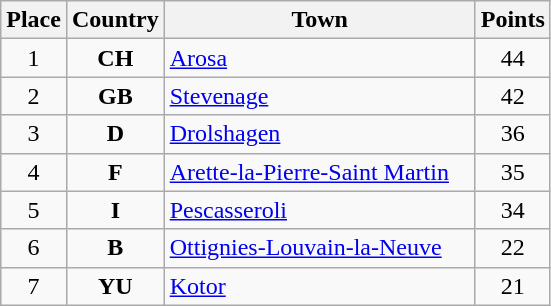<table class="wikitable">
<tr>
<th width="25">Place</th>
<th width="25">Country</th>
<th width="200">Town</th>
<th width="25">Points</th>
</tr>
<tr>
<td align="center">1</td>
<td align="center"><strong>CH</strong></td>
<td align="left"><a href='#'>Arosa</a></td>
<td align="center">44</td>
</tr>
<tr>
<td align="center">2</td>
<td align="center"><strong>GB</strong></td>
<td align="left"><a href='#'>Stevenage</a></td>
<td align="center">42</td>
</tr>
<tr>
<td align="center">3</td>
<td align="center"><strong>D</strong></td>
<td align="left"><a href='#'>Drolshagen</a></td>
<td align="center">36</td>
</tr>
<tr>
<td align="center">4</td>
<td align="center"><strong>F</strong></td>
<td align="left"><a href='#'>Arette-la-Pierre-Saint Martin</a></td>
<td align="center">35</td>
</tr>
<tr>
<td align="center">5</td>
<td align="center"><strong>I</strong></td>
<td align="left"><a href='#'>Pescasseroli</a></td>
<td align="center">34</td>
</tr>
<tr>
<td align="center">6</td>
<td align="center"><strong>B</strong></td>
<td align="left"><a href='#'>Ottignies-Louvain-la-Neuve</a></td>
<td align="center">22</td>
</tr>
<tr>
<td align="center">7</td>
<td align="center"><strong>YU</strong></td>
<td align="left"><a href='#'>Kotor</a></td>
<td align="center">21</td>
</tr>
</table>
